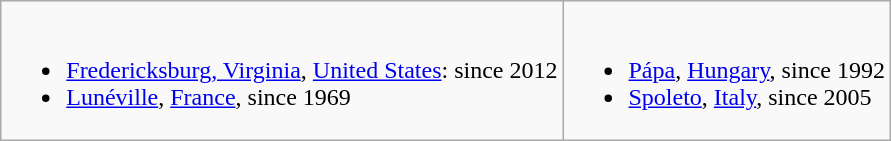<table class="wikitable">
<tr valign="top">
<td><br><ul><li> <a href='#'>Fredericksburg, Virginia</a>, <a href='#'>United States</a>: since 2012</li><li> <a href='#'>Lunéville</a>, <a href='#'>France</a>, since 1969</li></ul></td>
<td><br><ul><li> <a href='#'>Pápa</a>, <a href='#'>Hungary</a>, since 1992</li><li> <a href='#'>Spoleto</a>, <a href='#'>Italy</a>, since 2005</li></ul></td>
</tr>
</table>
